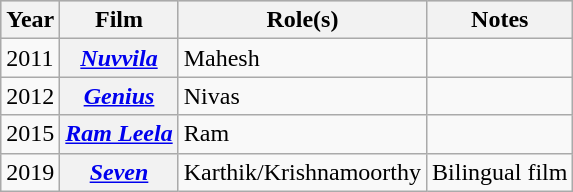<table class="wikitable sortable plainrowheaders" id="filmography">
<tr style="background:#ccc; text-align:center;">
<th scope="col">Year</th>
<th scope="col">Film</th>
<th scope="col"class="unsortable">Role(s)</th>
<th scope="col">Notes</th>
</tr>
<tr>
<td>2011</td>
<th scope="row"><em><a href='#'>Nuvvila</a></em></th>
<td>Mahesh</td>
<td></td>
</tr>
<tr>
<td>2012</td>
<th scope="row"><em><a href='#'>Genius</a></em></th>
<td>Nivas</td>
<td></td>
</tr>
<tr>
<td>2015</td>
<th scope="row"><em><a href='#'>Ram Leela</a></em></th>
<td>Ram</td>
<td></td>
</tr>
<tr>
<td>2019</td>
<th scope="row"><em><a href='#'>Seven</a></em></th>
<td>Karthik/Krishnamoorthy</td>
<td>Bilingual film</td>
</tr>
</table>
